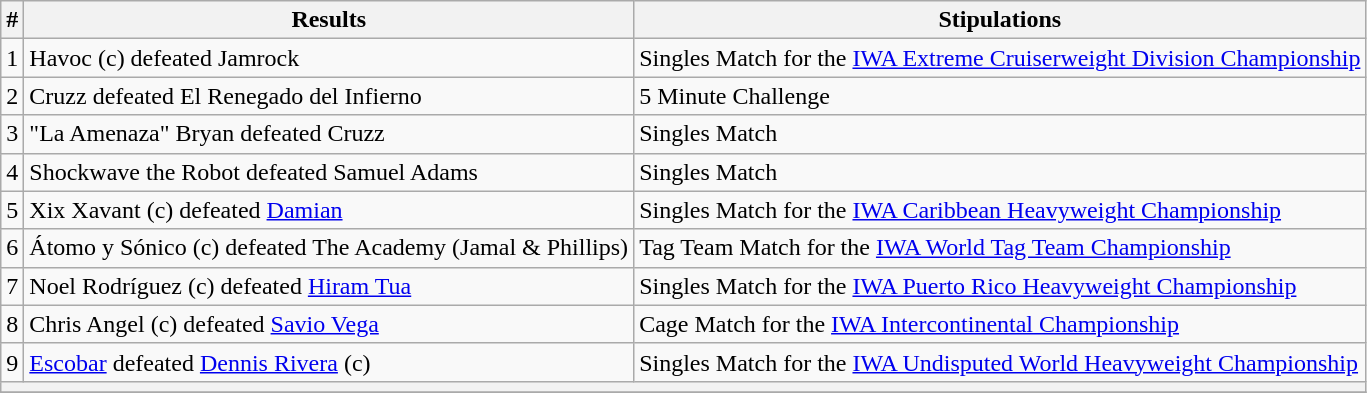<table class="wikitable">
<tr>
<th>#</th>
<th>Results</th>
<th>Stipulations</th>
</tr>
<tr>
<td>1</td>
<td>Havoc (c) defeated Jamrock</td>
<td>Singles Match  for the <a href='#'>IWA Extreme Cruiserweight Division Championship</a></td>
</tr>
<tr>
<td>2</td>
<td>Cruzz defeated El Renegado del Infierno</td>
<td>5 Minute Challenge</td>
</tr>
<tr>
<td>3</td>
<td>"La Amenaza" Bryan defeated Cruzz</td>
<td>Singles Match</td>
</tr>
<tr>
<td>4</td>
<td>Shockwave the Robot defeated Samuel Adams</td>
<td>Singles Match</td>
</tr>
<tr>
<td>5</td>
<td>Xix Xavant (c) defeated <a href='#'>Damian</a></td>
<td>Singles Match for the <a href='#'>IWA Caribbean Heavyweight Championship</a></td>
</tr>
<tr>
<td>6</td>
<td>Átomo y Sónico (c) defeated The Academy (Jamal & Phillips)</td>
<td>Tag Team Match for the <a href='#'>IWA World Tag Team Championship</a></td>
</tr>
<tr>
<td>7</td>
<td>Noel Rodríguez (c) defeated <a href='#'>Hiram Tua</a></td>
<td>Singles Match for the <a href='#'>IWA Puerto Rico Heavyweight Championship</a></td>
</tr>
<tr>
<td>8</td>
<td>Chris Angel (c) defeated <a href='#'>Savio Vega</a></td>
<td>Cage Match for the <a href='#'>IWA Intercontinental Championship</a></td>
</tr>
<tr>
<td>9</td>
<td><a href='#'>Escobar</a> defeated <a href='#'>Dennis Rivera</a> (c)</td>
<td>Singles Match for the <a href='#'>IWA Undisputed World Heavyweight Championship</a></td>
</tr>
<tr>
<th colspan="3"></th>
</tr>
<tr>
</tr>
</table>
